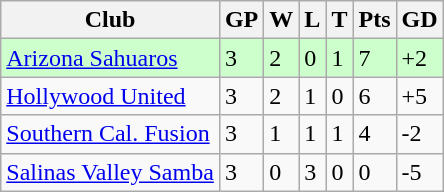<table class="wikitable">
<tr>
<th>Club</th>
<th>GP</th>
<th>W</th>
<th>L</th>
<th>T</th>
<th>Pts</th>
<th>GD</th>
</tr>
<tr bgcolor=#ccffcc>
<td><a href='#'>Arizona Sahuaros</a></td>
<td>3</td>
<td>2</td>
<td>0</td>
<td>1</td>
<td>7</td>
<td>+2</td>
</tr>
<tr>
<td><a href='#'>Hollywood United</a></td>
<td>3</td>
<td>2</td>
<td>1</td>
<td>0</td>
<td>6</td>
<td>+5</td>
</tr>
<tr>
<td><a href='#'>Southern Cal. Fusion</a></td>
<td>3</td>
<td>1</td>
<td>1</td>
<td>1</td>
<td>4</td>
<td>-2</td>
</tr>
<tr>
<td><a href='#'>Salinas Valley Samba</a></td>
<td>3</td>
<td>0</td>
<td>3</td>
<td>0</td>
<td>0</td>
<td>-5</td>
</tr>
</table>
